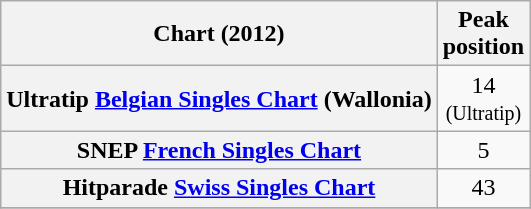<table class="wikitable sortable plainrowheaders" border="1">
<tr>
<th scope="col">Chart (2012)</th>
<th scope="col">Peak<br>position</th>
</tr>
<tr>
<th scope="row">Ultratip <a href='#'>Belgian Singles Chart</a> (Wallonia)</th>
<td align="center">14 <br><small>(Ultratip)<br></small></td>
</tr>
<tr>
<th scope="row">SNEP <a href='#'>French Singles Chart</a></th>
<td align="center">5</td>
</tr>
<tr>
<th scope="row">Hitparade <a href='#'>Swiss Singles Chart</a></th>
<td align="center">43</td>
</tr>
<tr>
</tr>
</table>
